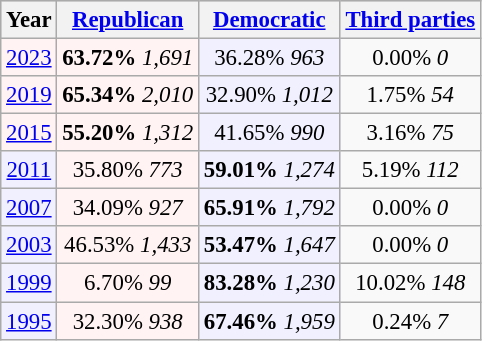<table class="wikitable" style="font-size:95%;">
<tr bgcolor=lightgrey>
<th>Year</th>
<th><a href='#'>Republican</a></th>
<th><a href='#'>Democratic</a></th>
<th><a href='#'>Third parties</a></th>
</tr>
<tr>
<td align="center" bgcolor="#fff3f3"><a href='#'>2023</a></td>
<td align="center" bgcolor="#fff3f3"><strong>63.72%</strong> <em>1,691</em></td>
<td align="center" bgcolor="#f0f0ff">36.28% <em>963</em></td>
<td align="center">0.00% <em>0</em></td>
</tr>
<tr>
<td align="center" bgcolor="#fff3f3"><a href='#'>2019</a></td>
<td align="center" bgcolor="#fff3f3"><strong>65.34%</strong> <em>2,010</em></td>
<td align="center" bgcolor="#f0f0ff">32.90% <em>1,012</em></td>
<td align="center">1.75% <em>54</em></td>
</tr>
<tr>
<td align="center" bgcolor="#fff3f3"><a href='#'>2015</a></td>
<td align="center" bgcolor="#fff3f3"><strong>55.20%</strong> <em>1,312</em></td>
<td align="center" bgcolor="#f0f0ff">41.65% <em>990</em></td>
<td align="center">3.16% <em>75</em></td>
</tr>
<tr>
<td align="center" bgcolor="#f0f0ff"><a href='#'>2011</a></td>
<td align="center" bgcolor="#fff3f3">35.80% <em>773</em></td>
<td align="center" bgcolor="#f0f0ff"><strong>59.01%</strong> <em>1,274</em></td>
<td align="center">5.19% <em>112</em></td>
</tr>
<tr>
<td align="center" bgcolor="#f0f0ff"><a href='#'>2007</a></td>
<td align="center" bgcolor="#fff3f3">34.09% <em>927</em></td>
<td align="center" bgcolor="#f0f0ff"><strong>65.91%</strong> <em>1,792</em></td>
<td align="center">0.00% <em>0</em></td>
</tr>
<tr>
<td align="center" bgcolor="#f0f0ff"><a href='#'>2003</a></td>
<td align="center" bgcolor="#fff3f3">46.53% <em>1,433</em></td>
<td align="center" bgcolor="#f0f0ff"><strong>53.47%</strong> <em>1,647</em></td>
<td align="center">0.00% <em>0</em></td>
</tr>
<tr>
<td align="center" bgcolor="#f0f0ff"><a href='#'>1999</a></td>
<td align="center" bgcolor="#fff3f3">6.70% <em>99</em></td>
<td align="center" bgcolor="#f0f0ff"><strong>83.28%</strong> <em>1,230</em></td>
<td align="center">10.02% <em>148</em></td>
</tr>
<tr>
<td align="center" bgcolor="#f0f0ff"><a href='#'>1995</a></td>
<td align="center" bgcolor="#fff3f3">32.30% <em>938</em></td>
<td align="center" bgcolor="#f0f0ff"><strong>67.46%</strong> <em>1,959</em></td>
<td align="center">0.24% <em>7</em></td>
</tr>
</table>
